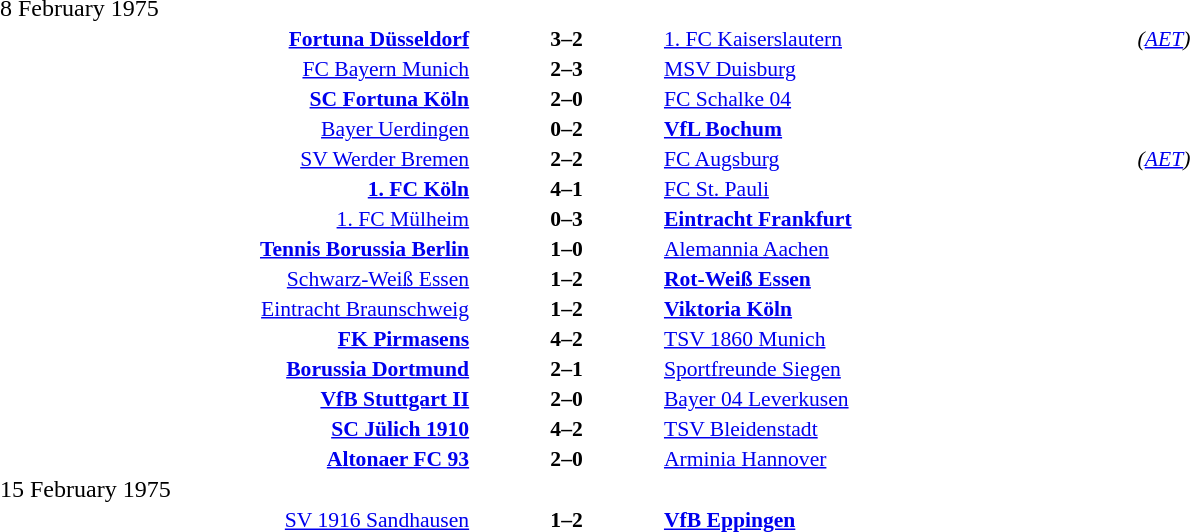<table width=100% cellspacing=1>
<tr>
<th width=25%></th>
<th width=10%></th>
<th width=25%></th>
<th></th>
</tr>
<tr>
<td>8 February 1975</td>
</tr>
<tr style=font-size:90%>
<td align=right><strong><a href='#'>Fortuna Düsseldorf</a></strong></td>
<td align=center><strong>3–2</strong></td>
<td><a href='#'>1. FC Kaiserslautern</a></td>
<td><em>(<a href='#'>AET</a>)</em></td>
</tr>
<tr style=font-size:90%>
<td align=right><a href='#'>FC Bayern Munich</a></td>
<td align=center><strong>2–3</strong></td>
<td><a href='#'>MSV Duisburg</a></td>
</tr>
<tr style=font-size:90%>
<td align=right><strong><a href='#'>SC Fortuna Köln</a></strong></td>
<td align=center><strong>2–0</strong></td>
<td><a href='#'>FC Schalke 04</a></td>
</tr>
<tr style=font-size:90%>
<td align=right><a href='#'>Bayer Uerdingen</a></td>
<td align=center><strong>0–2</strong></td>
<td><strong><a href='#'>VfL Bochum</a></strong></td>
</tr>
<tr style=font-size:90%>
<td align=right><a href='#'>SV Werder Bremen</a></td>
<td align=center><strong>2–2</strong></td>
<td><a href='#'>FC Augsburg</a></td>
<td><em>(<a href='#'>AET</a>)</em></td>
</tr>
<tr style=font-size:90%>
<td align=right><strong><a href='#'>1. FC Köln</a></strong></td>
<td align=center><strong>4–1</strong></td>
<td><a href='#'>FC St. Pauli</a></td>
</tr>
<tr style=font-size:90%>
<td align=right><a href='#'>1. FC Mülheim</a></td>
<td align=center><strong>0–3</strong></td>
<td><strong><a href='#'>Eintracht Frankfurt</a></strong></td>
</tr>
<tr style=font-size:90%>
<td align=right><strong><a href='#'>Tennis Borussia Berlin</a></strong></td>
<td align=center><strong>1–0</strong></td>
<td><a href='#'>Alemannia Aachen</a></td>
</tr>
<tr style=font-size:90%>
<td align=right><a href='#'>Schwarz-Weiß Essen</a></td>
<td align=center><strong>1–2</strong></td>
<td><strong><a href='#'>Rot-Weiß Essen</a></strong></td>
</tr>
<tr style=font-size:90%>
<td align=right><a href='#'>Eintracht Braunschweig</a></td>
<td align=center><strong>1–2</strong></td>
<td><strong><a href='#'>Viktoria Köln</a></strong></td>
</tr>
<tr style=font-size:90%>
<td align=right><strong><a href='#'>FK Pirmasens</a></strong></td>
<td align=center><strong>4–2</strong></td>
<td><a href='#'>TSV 1860 Munich</a></td>
</tr>
<tr style=font-size:90%>
<td align=right><strong><a href='#'>Borussia Dortmund</a></strong></td>
<td align=center><strong>2–1</strong></td>
<td><a href='#'>Sportfreunde Siegen</a></td>
</tr>
<tr style=font-size:90%>
<td align=right><strong><a href='#'>VfB Stuttgart II</a></strong></td>
<td align=center><strong>2–0</strong></td>
<td><a href='#'>Bayer 04 Leverkusen</a></td>
</tr>
<tr style=font-size:90%>
<td align=right><strong><a href='#'>SC Jülich 1910</a></strong></td>
<td align=center><strong>4–2</strong></td>
<td><a href='#'>TSV Bleidenstadt</a></td>
</tr>
<tr style=font-size:90%>
<td align=right><strong><a href='#'>Altonaer FC 93</a></strong></td>
<td align=center><strong>2–0</strong></td>
<td><a href='#'>Arminia Hannover</a></td>
</tr>
<tr>
<td>15 February 1975</td>
</tr>
<tr style=font-size:90%>
<td align=right><a href='#'>SV 1916 Sandhausen</a></td>
<td align=center><strong>1–2</strong></td>
<td><strong><a href='#'>VfB Eppingen</a></strong></td>
</tr>
</table>
